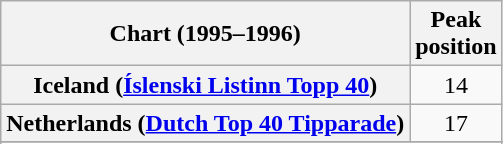<table class="wikitable sortable plainrowheaders" style="text-align:center">
<tr>
<th>Chart (1995–1996)</th>
<th>Peak<br>position</th>
</tr>
<tr>
<th scope="row">Iceland (<a href='#'>Íslenski Listinn Topp 40</a>)</th>
<td>14</td>
</tr>
<tr>
<th scope="row">Netherlands (<a href='#'>Dutch Top 40 Tipparade</a>)</th>
<td>17</td>
</tr>
<tr>
</tr>
<tr>
</tr>
<tr>
</tr>
</table>
